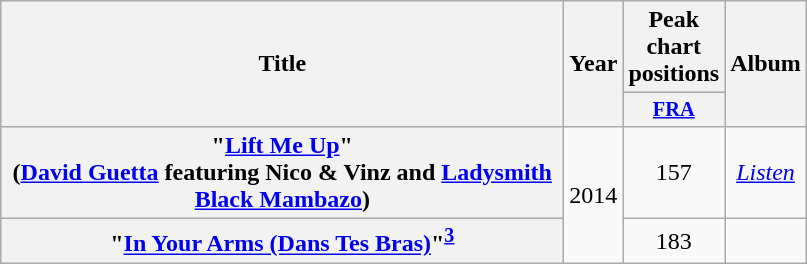<table class="wikitable plainrowheaders" style="text-align:center;">
<tr>
<th scope="col" rowspan="2" style="width:23em;">Title</th>
<th scope="col" rowspan="2" width="10">Year</th>
<th scope="col" colspan="1">Peak chart positions</th>
<th scope="col" rowspan="2">Album</th>
</tr>
<tr>
<th scope="col" style="width:3em;font-size:85%;"><a href='#'>FRA</a><br></th>
</tr>
<tr>
<th scope="row">"<a href='#'>Lift Me Up</a>"<br><span>(<a href='#'>David Guetta</a> featuring Nico & Vinz and <a href='#'>Ladysmith Black Mambazo</a>)</span></th>
<td rowspan="2">2014</td>
<td>157</td>
<td><em><a href='#'>Listen</a></em></td>
</tr>
<tr>
<th scope="row">"<a href='#'>In Your Arms (Dans Tes Bras)</a>"<sup><a href='#'>3</a></sup></th>
<td>183</td>
<td></td>
</tr>
</table>
